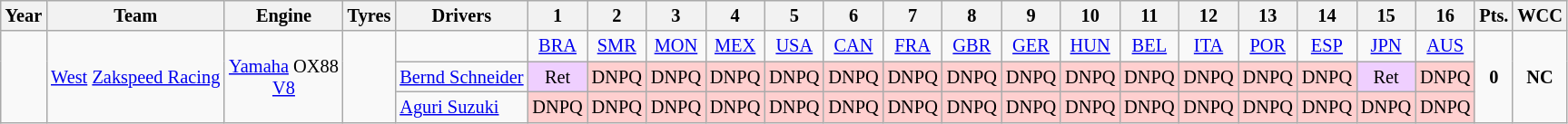<table class="wikitable" style="text-align:center; font-size:85%">
<tr>
<th>Year</th>
<th>Team</th>
<th>Engine</th>
<th>Tyres</th>
<th>Drivers</th>
<th>1</th>
<th>2</th>
<th>3</th>
<th>4</th>
<th>5</th>
<th>6</th>
<th>7</th>
<th>8</th>
<th>9</th>
<th>10</th>
<th>11</th>
<th>12</th>
<th>13</th>
<th>14</th>
<th>15</th>
<th>16</th>
<th>Pts.</th>
<th>WCC</th>
</tr>
<tr>
<td rowspan="3"></td>
<td rowspan="3"><a href='#'>West</a> <a href='#'>Zakspeed Racing</a></td>
<td rowspan="3"><a href='#'>Yamaha</a> OX88<br><a href='#'>V8</a></td>
<td rowspan="3"></td>
<td></td>
<td><a href='#'>BRA</a></td>
<td><a href='#'>SMR</a></td>
<td><a href='#'>MON</a></td>
<td><a href='#'>MEX</a></td>
<td><a href='#'>USA</a></td>
<td><a href='#'>CAN</a></td>
<td><a href='#'>FRA</a></td>
<td><a href='#'>GBR</a></td>
<td><a href='#'>GER</a></td>
<td><a href='#'>HUN</a></td>
<td><a href='#'>BEL</a></td>
<td><a href='#'>ITA</a></td>
<td><a href='#'>POR</a></td>
<td><a href='#'>ESP</a></td>
<td><a href='#'>JPN</a></td>
<td><a href='#'>AUS</a></td>
<td rowspan="3"><strong>0</strong></td>
<td rowspan="3"><strong>NC</strong></td>
</tr>
<tr>
<td align="left"><a href='#'>Bernd Schneider</a></td>
<td style="background:#efcfff;">Ret</td>
<td style="background:#ffcfcf;">DNPQ</td>
<td style="background:#ffcfcf;">DNPQ</td>
<td style="background:#ffcfcf;">DNPQ</td>
<td style="background:#ffcfcf;">DNPQ</td>
<td style="background:#ffcfcf;">DNPQ</td>
<td style="background:#ffcfcf;">DNPQ</td>
<td style="background:#ffcfcf;">DNPQ</td>
<td style="background:#ffcfcf;">DNPQ</td>
<td style="background:#ffcfcf;">DNPQ</td>
<td style="background:#ffcfcf;">DNPQ</td>
<td style="background:#ffcfcf;">DNPQ</td>
<td style="background:#ffcfcf;">DNPQ</td>
<td style="background:#ffcfcf;">DNPQ</td>
<td style="background:#efcfff;">Ret</td>
<td style="background:#ffcfcf;">DNPQ</td>
</tr>
<tr>
<td align="left"><a href='#'>Aguri Suzuki</a></td>
<td style="background:#ffcfcf;">DNPQ</td>
<td style="background:#ffcfcf;">DNPQ</td>
<td style="background:#ffcfcf;">DNPQ</td>
<td style="background:#ffcfcf;">DNPQ</td>
<td style="background:#ffcfcf;">DNPQ</td>
<td style="background:#ffcfcf;">DNPQ</td>
<td style="background:#ffcfcf;">DNPQ</td>
<td style="background:#ffcfcf;">DNPQ</td>
<td style="background:#ffcfcf;">DNPQ</td>
<td style="background:#ffcfcf;">DNPQ</td>
<td style="background:#ffcfcf;">DNPQ</td>
<td style="background:#ffcfcf;">DNPQ</td>
<td style="background:#ffcfcf;">DNPQ</td>
<td style="background:#ffcfcf;">DNPQ</td>
<td style="background:#ffcfcf;">DNPQ</td>
<td style="background:#ffcfcf;">DNPQ</td>
</tr>
</table>
